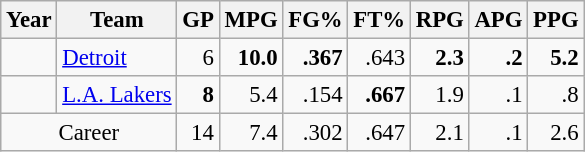<table class="wikitable sortable" style="font-size:95%; text-align:right;">
<tr>
<th>Year</th>
<th>Team</th>
<th>GP</th>
<th>MPG</th>
<th>FG%</th>
<th>FT%</th>
<th>RPG</th>
<th>APG</th>
<th>PPG</th>
</tr>
<tr>
<td style="text-align:left;"></td>
<td style="text-align:left;"><a href='#'>Detroit</a></td>
<td>6</td>
<td><strong>10.0</strong></td>
<td><strong>.367</strong></td>
<td>.643</td>
<td><strong>2.3</strong></td>
<td><strong>.2</strong></td>
<td><strong>5.2</strong></td>
</tr>
<tr>
<td style="text-align:left;"></td>
<td style="text-align:left;"><a href='#'>L.A. Lakers</a></td>
<td><strong>8</strong></td>
<td>5.4</td>
<td>.154</td>
<td><strong>.667</strong></td>
<td>1.9</td>
<td>.1</td>
<td>.8</td>
</tr>
<tr class="sortbottom">
<td style="text-align:center;" colspan="2">Career</td>
<td>14</td>
<td>7.4</td>
<td>.302</td>
<td>.647</td>
<td>2.1</td>
<td>.1</td>
<td>2.6</td>
</tr>
</table>
